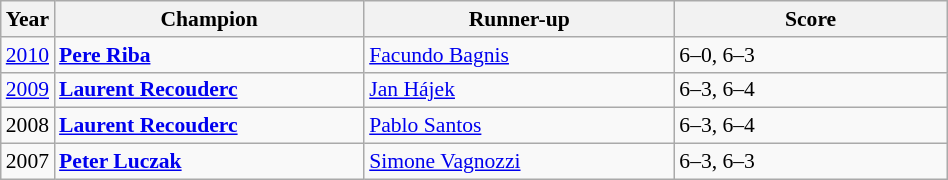<table class="wikitable" style="font-size:90%">
<tr>
<th>Year</th>
<th width="200">Champion</th>
<th width="200">Runner-up</th>
<th width="175">Score</th>
</tr>
<tr>
<td><a href='#'>2010</a></td>
<td> <strong><a href='#'>Pere Riba</a></strong></td>
<td> <a href='#'>Facundo Bagnis</a></td>
<td>6–0, 6–3</td>
</tr>
<tr>
<td><a href='#'>2009</a></td>
<td> <strong><a href='#'>Laurent Recouderc</a></strong></td>
<td> <a href='#'>Jan Hájek</a></td>
<td>6–3, 6–4</td>
</tr>
<tr>
<td>2008</td>
<td> <strong><a href='#'>Laurent Recouderc</a></strong></td>
<td> <a href='#'>Pablo Santos</a></td>
<td>6–3, 6–4</td>
</tr>
<tr>
<td>2007</td>
<td> <strong><a href='#'>Peter Luczak</a></strong></td>
<td> <a href='#'>Simone Vagnozzi</a></td>
<td>6–3, 6–3</td>
</tr>
</table>
